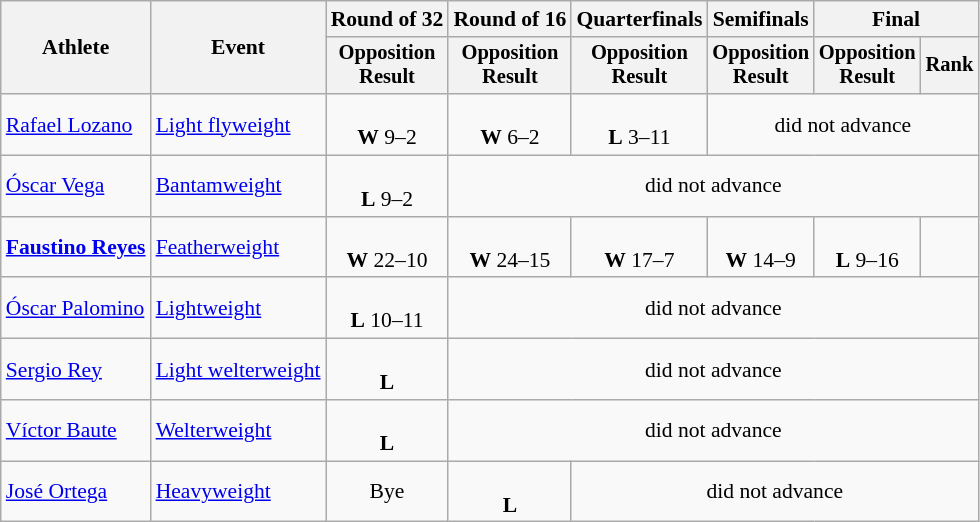<table class="wikitable" style="font-size:90%">
<tr>
<th rowspan="2">Athlete</th>
<th rowspan="2">Event</th>
<th>Round of 32</th>
<th>Round of 16</th>
<th>Quarterfinals</th>
<th>Semifinals</th>
<th colspan=2>Final</th>
</tr>
<tr style="font-size:95%">
<th>Opposition<br>Result</th>
<th>Opposition<br>Result</th>
<th>Opposition<br>Result</th>
<th>Opposition<br>Result</th>
<th>Opposition<br>Result</th>
<th>Rank</th>
</tr>
<tr align=center>
<td align=left><a href='#'>Rafael Lozano</a></td>
<td align=left><a href='#'>Light flyweight</a></td>
<td><br><strong>W</strong> 9–2</td>
<td><br><strong>W</strong> 6–2</td>
<td><br><strong>L</strong> 3–11</td>
<td colspan=3>did not advance</td>
</tr>
<tr align=center>
<td align=left><a href='#'>Óscar Vega</a></td>
<td align=left><a href='#'>Bantamweight</a></td>
<td><br><strong>L</strong> 9–2</td>
<td colspan=5>did not advance</td>
</tr>
<tr align=center>
<td align=left><strong><a href='#'>Faustino Reyes</a></strong></td>
<td align=left><a href='#'>Featherweight</a></td>
<td><br><strong>W</strong> 22–10</td>
<td><br><strong>W</strong> 24–15</td>
<td><br><strong>W</strong> 17–7</td>
<td><br><strong>W</strong> 14–9</td>
<td><br><strong>L</strong> 9–16</td>
<td></td>
</tr>
<tr align=center>
<td align=left><a href='#'>Óscar Palomino</a></td>
<td align=left><a href='#'>Lightweight</a></td>
<td><br><strong>L</strong> 10–11</td>
<td colspan=5>did not advance</td>
</tr>
<tr align=center>
<td align=left><a href='#'>Sergio Rey</a></td>
<td align=left><a href='#'>Light welterweight</a></td>
<td><br><strong>L</strong> </td>
<td colspan=5>did not advance</td>
</tr>
<tr align=center>
<td align=left><a href='#'>Víctor Baute</a></td>
<td align=left><a href='#'>Welterweight</a></td>
<td><br><strong>L</strong> </td>
<td colspan=5>did not advance</td>
</tr>
<tr align=center>
<td align=left><a href='#'>José Ortega</a></td>
<td align=left><a href='#'>Heavyweight</a></td>
<td>Bye</td>
<td><br><strong>L</strong> </td>
<td colspan=4>did not advance</td>
</tr>
</table>
